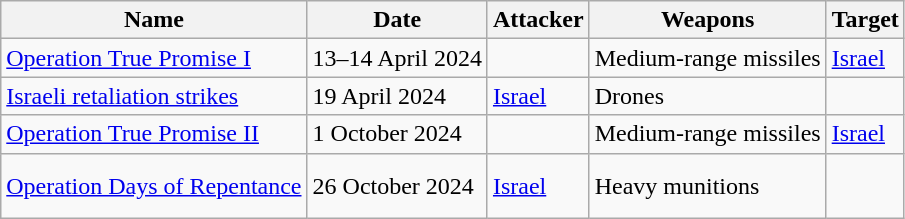<table class="wikitable sortable">
<tr>
<th>Name</th>
<th>Date</th>
<th>Attacker</th>
<th>Weapons</th>
<th>Target</th>
</tr>
<tr>
<td><a href='#'>Operation True Promise I</a></td>
<td>13–14 April 2024</td>
<td></td>
<td>Medium-range missiles</td>
<td> <a href='#'>Israel</a></td>
</tr>
<tr>
<td><a href='#'>Israeli retaliation strikes</a></td>
<td>19 April 2024</td>
<td> <a href='#'>Israel</a></td>
<td>Drones</td>
<td></td>
</tr>
<tr>
<td><a href='#'>Operation True Promise II</a></td>
<td>1 October 2024</td>
<td></td>
<td>Medium-range missiles</td>
<td> <a href='#'>Israel</a></td>
</tr>
<tr>
<td><a href='#'>Operation Days of Repentance</a></td>
<td>26 October 2024</td>
<td> <a href='#'>Israel</a></td>
<td>Heavy munitions</td>
<td><br><br></td>
</tr>
</table>
